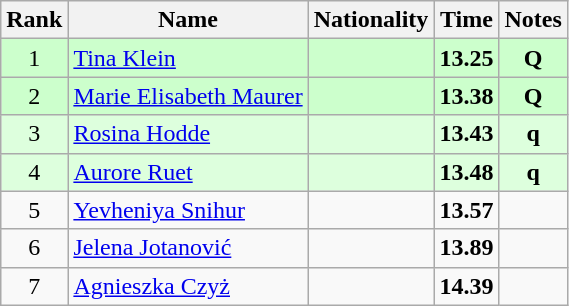<table class="wikitable sortable" style="text-align:center">
<tr>
<th>Rank</th>
<th>Name</th>
<th>Nationality</th>
<th>Time</th>
<th>Notes</th>
</tr>
<tr bgcolor=ccffcc>
<td>1</td>
<td align=left><a href='#'>Tina Klein</a></td>
<td align=left></td>
<td><strong>13.25</strong></td>
<td><strong>Q</strong></td>
</tr>
<tr bgcolor=ccffcc>
<td>2</td>
<td align=left><a href='#'>Marie Elisabeth Maurer</a></td>
<td align=left></td>
<td><strong>13.38</strong></td>
<td><strong>Q</strong></td>
</tr>
<tr bgcolor=ddffdd>
<td>3</td>
<td align=left><a href='#'>Rosina Hodde</a></td>
<td align=left></td>
<td><strong>13.43</strong></td>
<td><strong>q</strong></td>
</tr>
<tr bgcolor=ddffdd>
<td>4</td>
<td align=left><a href='#'>Aurore Ruet</a></td>
<td align=left></td>
<td><strong>13.48</strong></td>
<td><strong>q</strong></td>
</tr>
<tr>
<td>5</td>
<td align=left><a href='#'>Yevheniya Snihur</a></td>
<td align=left></td>
<td><strong>13.57</strong></td>
<td></td>
</tr>
<tr>
<td>6</td>
<td align=left><a href='#'>Jelena Jotanović</a></td>
<td align=left></td>
<td><strong>13.89</strong></td>
<td></td>
</tr>
<tr>
<td>7</td>
<td align=left><a href='#'>Agnieszka Czyż</a></td>
<td align=left></td>
<td><strong>14.39</strong></td>
<td></td>
</tr>
</table>
